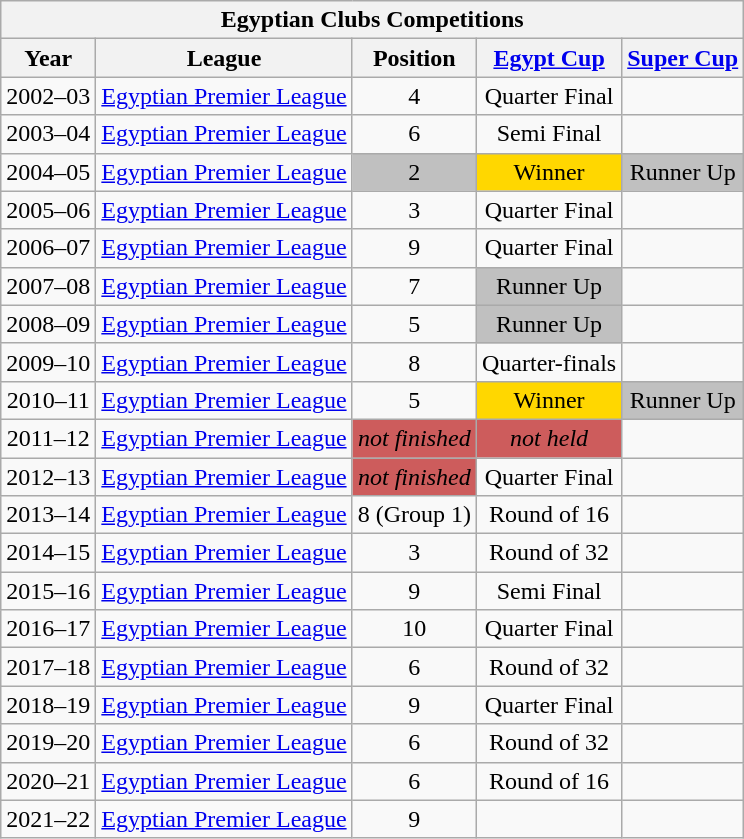<table class="wikitable" style="text-align: center;">
<tr>
<th colspan=5>Egyptian Clubs Competitions</th>
</tr>
<tr>
<th>Year</th>
<th>League</th>
<th>Position</th>
<th><a href='#'>Egypt Cup</a></th>
<th><a href='#'>Super Cup</a></th>
</tr>
<tr>
<td>2002–03</td>
<td><a href='#'>Egyptian Premier League</a></td>
<td>4</td>
<td>Quarter Final</td>
<td></td>
</tr>
<tr>
<td>2003–04</td>
<td><a href='#'>Egyptian Premier League</a></td>
<td>6</td>
<td>Semi Final</td>
<td></td>
</tr>
<tr>
<td>2004–05</td>
<td><a href='#'>Egyptian Premier League</a></td>
<td bgcolor=silver>2</td>
<td bgcolor=gold>Winner</td>
<td bgcolor=silver>Runner Up</td>
</tr>
<tr>
<td>2005–06</td>
<td><a href='#'>Egyptian Premier League</a></td>
<td>3</td>
<td>Quarter Final</td>
<td></td>
</tr>
<tr>
<td>2006–07</td>
<td><a href='#'>Egyptian Premier League</a></td>
<td>9</td>
<td>Quarter Final</td>
<td></td>
</tr>
<tr>
<td>2007–08</td>
<td><a href='#'>Egyptian Premier League</a></td>
<td>7</td>
<td bgcolor=silver>Runner Up</td>
<td></td>
</tr>
<tr>
<td>2008–09</td>
<td><a href='#'>Egyptian Premier League</a></td>
<td>5</td>
<td bgcolor=silver>Runner Up</td>
<td></td>
</tr>
<tr>
<td>2009–10</td>
<td><a href='#'>Egyptian Premier League</a></td>
<td>8</td>
<td>Quarter-finals</td>
<td></td>
</tr>
<tr>
<td>2010–11</td>
<td><a href='#'>Egyptian Premier League</a></td>
<td>5</td>
<td bgcolor=Gold>Winner</td>
<td bgcolor=silver>Runner Up</td>
</tr>
<tr>
<td>2011–12</td>
<td><a href='#'>Egyptian Premier League</a></td>
<td bgcolor="#cd5c5c"><em>not finished</em></td>
<td bgcolor="#cd5c5c"><em>not held</em></td>
<td></td>
</tr>
<tr>
<td>2012–13</td>
<td><a href='#'>Egyptian Premier League</a></td>
<td bgcolor="#cd5c5c"><em>not finished</em></td>
<td>Quarter Final</td>
<td></td>
</tr>
<tr>
<td>2013–14</td>
<td><a href='#'>Egyptian Premier League</a></td>
<td>8 (Group 1)</td>
<td>Round of 16</td>
<td></td>
</tr>
<tr>
<td>2014–15</td>
<td><a href='#'>Egyptian Premier League</a></td>
<td>3</td>
<td>Round of 32</td>
<td></td>
</tr>
<tr>
<td>2015–16</td>
<td><a href='#'>Egyptian Premier League</a></td>
<td>9</td>
<td>Semi Final</td>
<td></td>
</tr>
<tr>
<td>2016–17</td>
<td><a href='#'>Egyptian Premier League</a></td>
<td>10</td>
<td>Quarter Final</td>
<td></td>
</tr>
<tr>
<td>2017–18</td>
<td><a href='#'>Egyptian Premier League</a></td>
<td>6</td>
<td>Round of 32</td>
<td></td>
</tr>
<tr>
<td>2018–19</td>
<td><a href='#'>Egyptian Premier League</a></td>
<td>9</td>
<td>Quarter Final</td>
<td></td>
</tr>
<tr>
<td>2019–20</td>
<td><a href='#'>Egyptian Premier League</a></td>
<td>6</td>
<td>Round of 32</td>
<td></td>
</tr>
<tr>
<td>2020–21</td>
<td><a href='#'>Egyptian Premier League</a></td>
<td>6</td>
<td>Round of 16</td>
<td></td>
</tr>
<tr>
<td>2021–22</td>
<td><a href='#'>Egyptian Premier League</a></td>
<td>9</td>
<td></td>
<td></td>
</tr>
</table>
